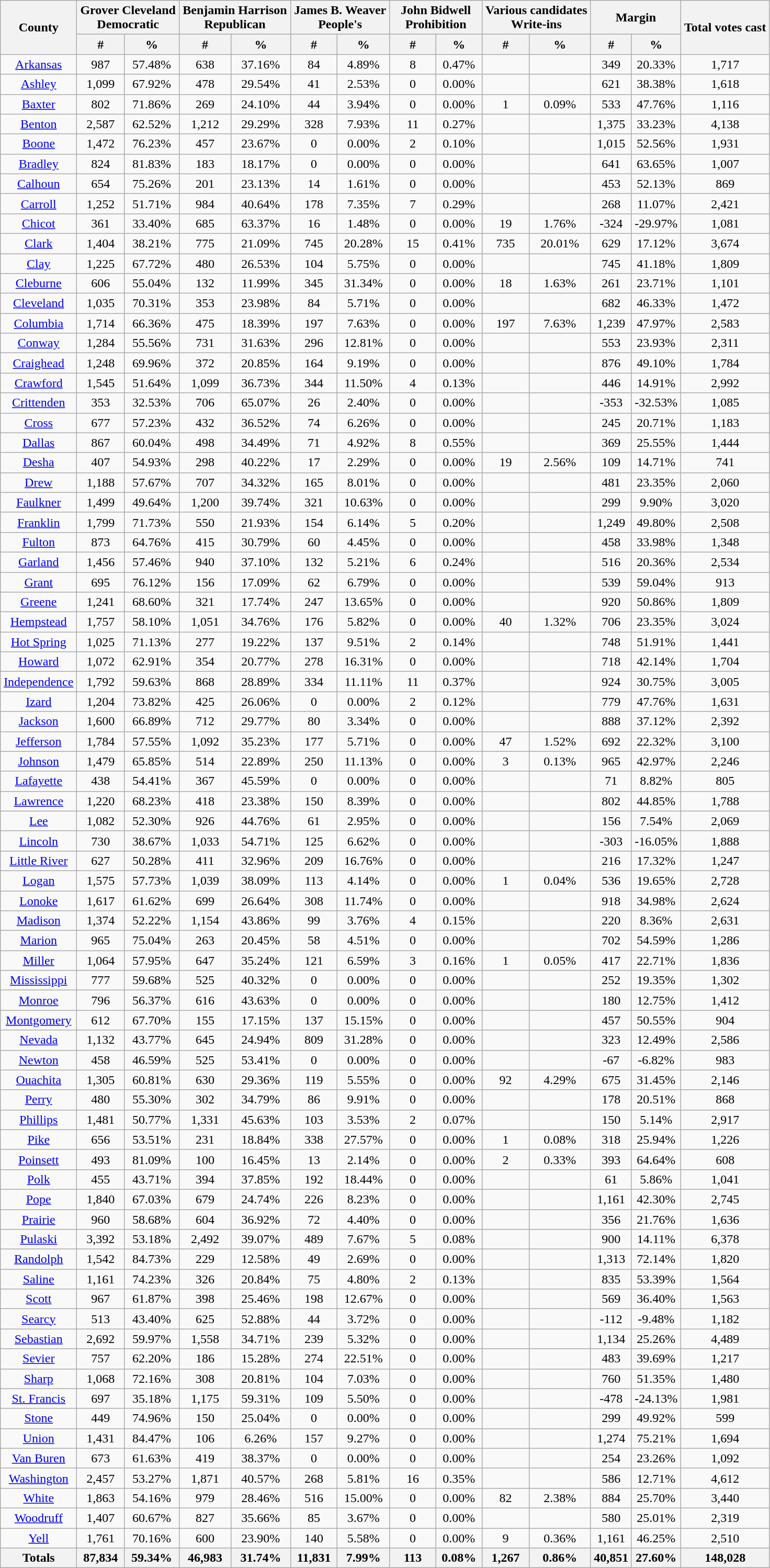<table class="wikitable sortable mw-collapsible nowrap">
<tr>
<th rowspan="2">County</th>
<th style="text-align:center;" colspan="2">Grover Cleveland<br>Democratic</th>
<th style="text-align:center;" colspan="2">Benjamin Harrison<br>Republican</th>
<th style="text-align:center;" colspan="2">James B. Weaver<br>People's</th>
<th style="text-align:center;" colspan="2">John Bidwell<br>Prohibition</th>
<th style="text-align:center;" colspan="2">Various candidates<br>Write-ins</th>
<th style="text-align:center;" colspan="2">Margin</th>
<th style="text-align:center;" rowspan="2">Total votes cast</th>
</tr>
<tr>
<th style="text-align:center;" data-sort-type="number">#</th>
<th style="text-align:center;" data-sort-type="number">%</th>
<th style="text-align:center;" data-sort-type="number">#</th>
<th style="text-align:center;" data-sort-type="number">%</th>
<th style="text-align:center;" data-sort-type="number">#</th>
<th style="text-align:center;" data-sort-type="number">%</th>
<th style="text-align:center;" data-sort-type="number" width="6%">#</th>
<th style="text-align:center;" data-sort-type="number" width="6%">%</th>
<th style="text-align:center;" data-sort-type="number">#</th>
<th style="text-align:center;" data-sort-type="number">%</th>
<th style="text-align:center;" data-sort-type="number">#</th>
<th style="text-align:center;" data-sort-type="number">%</th>
</tr>
<tr style="text-align:center;">
<td><a href='#'>Arkansas</a></td>
<td>987</td>
<td>57.48%</td>
<td>638</td>
<td>37.16%</td>
<td>84</td>
<td>4.89%</td>
<td>8</td>
<td>0.47%</td>
<td></td>
<td></td>
<td>349</td>
<td>20.33%</td>
<td>1,717</td>
</tr>
<tr style="text-align:center;">
<td><a href='#'>Ashley</a></td>
<td>1,099</td>
<td>67.92%</td>
<td>478</td>
<td>29.54%</td>
<td>41</td>
<td>2.53%</td>
<td>0</td>
<td>0.00%</td>
<td></td>
<td></td>
<td>621</td>
<td>38.38%</td>
<td>1,618</td>
</tr>
<tr style="text-align:center;">
<td><a href='#'>Baxter</a></td>
<td>802</td>
<td>71.86%</td>
<td>269</td>
<td>24.10%</td>
<td>44</td>
<td>3.94%</td>
<td>0</td>
<td>0.00%</td>
<td>1</td>
<td>0.09%</td>
<td>533</td>
<td>47.76%</td>
<td>1,116</td>
</tr>
<tr style="text-align:center;">
<td><a href='#'>Benton</a></td>
<td>2,587</td>
<td>62.52%</td>
<td>1,212</td>
<td>29.29%</td>
<td>328</td>
<td>7.93%</td>
<td>11</td>
<td>0.27%</td>
<td></td>
<td></td>
<td>1,375</td>
<td>33.23%</td>
<td>4,138</td>
</tr>
<tr style="text-align:center;">
<td><a href='#'>Boone</a></td>
<td>1,472</td>
<td>76.23%</td>
<td>457</td>
<td>23.67%</td>
<td>0</td>
<td>0.00%</td>
<td>2</td>
<td>0.10%</td>
<td></td>
<td></td>
<td>1,015</td>
<td>52.56%</td>
<td>1,931</td>
</tr>
<tr style="text-align:center;">
<td><a href='#'>Bradley</a></td>
<td>824</td>
<td>81.83%</td>
<td>183</td>
<td>18.17%</td>
<td>0</td>
<td>0.00%</td>
<td>0</td>
<td>0.00%</td>
<td></td>
<td></td>
<td>641</td>
<td>63.65%</td>
<td>1,007</td>
</tr>
<tr style="text-align:center;">
<td><a href='#'>Calhoun</a></td>
<td>654</td>
<td>75.26%</td>
<td>201</td>
<td>23.13%</td>
<td>14</td>
<td>1.61%</td>
<td>0</td>
<td>0.00%</td>
<td></td>
<td></td>
<td>453</td>
<td>52.13%</td>
<td>869</td>
</tr>
<tr style="text-align:center;">
<td><a href='#'>Carroll</a></td>
<td>1,252</td>
<td>51.71%</td>
<td>984</td>
<td>40.64%</td>
<td>178</td>
<td>7.35%</td>
<td>7</td>
<td>0.29%</td>
<td></td>
<td></td>
<td>268</td>
<td>11.07%</td>
<td>2,421</td>
</tr>
<tr style="text-align:center;">
<td><a href='#'>Chicot</a></td>
<td>361</td>
<td>33.40%</td>
<td>685</td>
<td>63.37%</td>
<td>16</td>
<td>1.48%</td>
<td>0</td>
<td>0.00%</td>
<td>19</td>
<td>1.76%</td>
<td>-324</td>
<td>-29.97%</td>
<td>1,081</td>
</tr>
<tr style="text-align:center;">
<td><a href='#'>Clark</a></td>
<td>1,404</td>
<td>38.21%</td>
<td>775</td>
<td>21.09%</td>
<td>745</td>
<td>20.28%</td>
<td>15</td>
<td>0.41%</td>
<td>735</td>
<td>20.01%</td>
<td>629</td>
<td>17.12%</td>
<td>3,674</td>
</tr>
<tr style="text-align:center;">
<td><a href='#'>Clay</a></td>
<td>1,225</td>
<td>67.72%</td>
<td>480</td>
<td>26.53%</td>
<td>104</td>
<td>5.75%</td>
<td>0</td>
<td>0.00%</td>
<td></td>
<td></td>
<td>745</td>
<td>41.18%</td>
<td>1,809</td>
</tr>
<tr style="text-align:center;">
<td><a href='#'>Cleburne</a></td>
<td>606</td>
<td>55.04%</td>
<td>132</td>
<td>11.99%</td>
<td>345</td>
<td>31.34%</td>
<td>0</td>
<td>0.00%</td>
<td>18</td>
<td>1.63%</td>
<td>261</td>
<td>23.71%</td>
<td>1,101</td>
</tr>
<tr style="text-align:center;">
<td><a href='#'>Cleveland</a></td>
<td>1,035</td>
<td>70.31%</td>
<td>353</td>
<td>23.98%</td>
<td>84</td>
<td>5.71%</td>
<td>0</td>
<td>0.00%</td>
<td></td>
<td></td>
<td>682</td>
<td>46.33%</td>
<td>1,472</td>
</tr>
<tr style="text-align:center;">
<td><a href='#'>Columbia</a></td>
<td>1,714</td>
<td>66.36%</td>
<td>475</td>
<td>18.39%</td>
<td>197</td>
<td>7.63%</td>
<td>0</td>
<td>0.00%</td>
<td>197</td>
<td>7.63%</td>
<td>1,239</td>
<td>47.97%</td>
<td>2,583</td>
</tr>
<tr style="text-align:center;">
<td><a href='#'>Conway</a></td>
<td>1,284</td>
<td>55.56%</td>
<td>731</td>
<td>31.63%</td>
<td>296</td>
<td>12.81%</td>
<td>0</td>
<td>0.00%</td>
<td></td>
<td></td>
<td>553</td>
<td>23.93%</td>
<td>2,311</td>
</tr>
<tr style="text-align:center;">
<td><a href='#'>Craighead</a></td>
<td>1,248</td>
<td>69.96%</td>
<td>372</td>
<td>20.85%</td>
<td>164</td>
<td>9.19%</td>
<td>0</td>
<td>0.00%</td>
<td></td>
<td></td>
<td>876</td>
<td>49.10%</td>
<td>1,784</td>
</tr>
<tr style="text-align:center;">
<td><a href='#'>Crawford</a></td>
<td>1,545</td>
<td>51.64%</td>
<td>1,099</td>
<td>36.73%</td>
<td>344</td>
<td>11.50%</td>
<td>4</td>
<td>0.13%</td>
<td></td>
<td></td>
<td>446</td>
<td>14.91%</td>
<td>2,992</td>
</tr>
<tr style="text-align:center;">
<td><a href='#'>Crittenden</a></td>
<td>353</td>
<td>32.53%</td>
<td>706</td>
<td>65.07%</td>
<td>26</td>
<td>2.40%</td>
<td>0</td>
<td>0.00%</td>
<td></td>
<td></td>
<td>-353</td>
<td>-32.53%</td>
<td>1,085</td>
</tr>
<tr style="text-align:center;">
<td><a href='#'>Cross</a></td>
<td>677</td>
<td>57.23%</td>
<td>432</td>
<td>36.52%</td>
<td>74</td>
<td>6.26%</td>
<td>0</td>
<td>0.00%</td>
<td></td>
<td></td>
<td>245</td>
<td>20.71%</td>
<td>1,183</td>
</tr>
<tr style="text-align:center;">
<td><a href='#'>Dallas</a></td>
<td>867</td>
<td>60.04%</td>
<td>498</td>
<td>34.49%</td>
<td>71</td>
<td>4.92%</td>
<td>8</td>
<td>0.55%</td>
<td></td>
<td></td>
<td>369</td>
<td>25.55%</td>
<td>1,444</td>
</tr>
<tr style="text-align:center;">
<td><a href='#'>Desha</a></td>
<td>407</td>
<td>54.93%</td>
<td>298</td>
<td>40.22%</td>
<td>17</td>
<td>2.29%</td>
<td>0</td>
<td>0.00%</td>
<td>19</td>
<td>2.56%</td>
<td>109</td>
<td>14.71%</td>
<td>741</td>
</tr>
<tr style="text-align:center;">
<td><a href='#'>Drew</a></td>
<td>1,188</td>
<td>57.67%</td>
<td>707</td>
<td>34.32%</td>
<td>165</td>
<td>8.01%</td>
<td>0</td>
<td>0.00%</td>
<td></td>
<td></td>
<td>481</td>
<td>23.35%</td>
<td>2,060</td>
</tr>
<tr style="text-align:center;">
<td><a href='#'>Faulkner</a></td>
<td>1,499</td>
<td>49.64%</td>
<td>1,200</td>
<td>39.74%</td>
<td>321</td>
<td>10.63%</td>
<td>0</td>
<td>0.00%</td>
<td></td>
<td></td>
<td>299</td>
<td>9.90%</td>
<td>3,020</td>
</tr>
<tr style="text-align:center;">
<td><a href='#'>Franklin</a></td>
<td>1,799</td>
<td>71.73%</td>
<td>550</td>
<td>21.93%</td>
<td>154</td>
<td>6.14%</td>
<td>5</td>
<td>0.20%</td>
<td></td>
<td></td>
<td>1,249</td>
<td>49.80%</td>
<td>2,508</td>
</tr>
<tr style="text-align:center;">
<td><a href='#'>Fulton</a></td>
<td>873</td>
<td>64.76%</td>
<td>415</td>
<td>30.79%</td>
<td>60</td>
<td>4.45%</td>
<td>0</td>
<td>0.00%</td>
<td></td>
<td></td>
<td>458</td>
<td>33.98%</td>
<td>1,348</td>
</tr>
<tr style="text-align:center;">
<td><a href='#'>Garland</a></td>
<td>1,456</td>
<td>57.46%</td>
<td>940</td>
<td>37.10%</td>
<td>132</td>
<td>5.21%</td>
<td>6</td>
<td>0.24%</td>
<td></td>
<td></td>
<td>516</td>
<td>20.36%</td>
<td>2,534</td>
</tr>
<tr style="text-align:center;">
<td><a href='#'>Grant</a></td>
<td>695</td>
<td>76.12%</td>
<td>156</td>
<td>17.09%</td>
<td>62</td>
<td>6.79%</td>
<td>0</td>
<td>0.00%</td>
<td></td>
<td></td>
<td>539</td>
<td>59.04%</td>
<td>913</td>
</tr>
<tr style="text-align:center;">
<td><a href='#'>Greene</a></td>
<td>1,241</td>
<td>68.60%</td>
<td>321</td>
<td>17.74%</td>
<td>247</td>
<td>13.65%</td>
<td>0</td>
<td>0.00%</td>
<td></td>
<td></td>
<td>920</td>
<td>50.86%</td>
<td>1,809</td>
</tr>
<tr style="text-align:center;">
<td><a href='#'>Hempstead</a></td>
<td>1,757</td>
<td>58.10%</td>
<td>1,051</td>
<td>34.76%</td>
<td>176</td>
<td>5.82%</td>
<td>0</td>
<td>0.00%</td>
<td>40</td>
<td>1.32%</td>
<td>706</td>
<td>23.35%</td>
<td>3,024</td>
</tr>
<tr style="text-align:center;">
<td><a href='#'>Hot Spring</a></td>
<td>1,025</td>
<td>71.13%</td>
<td>277</td>
<td>19.22%</td>
<td>137</td>
<td>9.51%</td>
<td>2</td>
<td>0.14%</td>
<td></td>
<td></td>
<td>748</td>
<td>51.91%</td>
<td>1,441</td>
</tr>
<tr style="text-align:center;">
<td><a href='#'>Howard</a></td>
<td>1,072</td>
<td>62.91%</td>
<td>354</td>
<td>20.77%</td>
<td>278</td>
<td>16.31%</td>
<td>0</td>
<td>0.00%</td>
<td></td>
<td></td>
<td>718</td>
<td>42.14%</td>
<td>1,704</td>
</tr>
<tr style="text-align:center;">
<td><a href='#'>Independence</a></td>
<td>1,792</td>
<td>59.63%</td>
<td>868</td>
<td>28.89%</td>
<td>334</td>
<td>11.11%</td>
<td>11</td>
<td>0.37%</td>
<td></td>
<td></td>
<td>924</td>
<td>30.75%</td>
<td>3,005</td>
</tr>
<tr style="text-align:center;">
<td><a href='#'>Izard</a></td>
<td>1,204</td>
<td>73.82%</td>
<td>425</td>
<td>26.06%</td>
<td>0</td>
<td>0.00%</td>
<td>2</td>
<td>0.12%</td>
<td></td>
<td></td>
<td>779</td>
<td>47.76%</td>
<td>1,631</td>
</tr>
<tr style="text-align:center;">
<td><a href='#'>Jackson</a></td>
<td>1,600</td>
<td>66.89%</td>
<td>712</td>
<td>29.77%</td>
<td>80</td>
<td>3.34%</td>
<td>0</td>
<td>0.00%</td>
<td></td>
<td></td>
<td>888</td>
<td>37.12%</td>
<td>2,392</td>
</tr>
<tr style="text-align:center;">
<td><a href='#'>Jefferson</a></td>
<td>1,784</td>
<td>57.55%</td>
<td>1,092</td>
<td>35.23%</td>
<td>177</td>
<td>5.71%</td>
<td>0</td>
<td>0.00%</td>
<td>47</td>
<td>1.52%</td>
<td>692</td>
<td>22.32%</td>
<td>3,100</td>
</tr>
<tr style="text-align:center;">
<td><a href='#'>Johnson</a></td>
<td>1,479</td>
<td>65.85%</td>
<td>514</td>
<td>22.89%</td>
<td>250</td>
<td>11.13%</td>
<td>0</td>
<td>0.00%</td>
<td>3</td>
<td>0.13%</td>
<td>965</td>
<td>42.97%</td>
<td>2,246</td>
</tr>
<tr style="text-align:center;">
<td><a href='#'>Lafayette</a></td>
<td>438</td>
<td>54.41%</td>
<td>367</td>
<td>45.59%</td>
<td>0</td>
<td>0.00%</td>
<td>0</td>
<td>0.00%</td>
<td></td>
<td></td>
<td>71</td>
<td>8.82%</td>
<td>805</td>
</tr>
<tr style="text-align:center;">
<td><a href='#'>Lawrence</a></td>
<td>1,220</td>
<td>68.23%</td>
<td>418</td>
<td>23.38%</td>
<td>150</td>
<td>8.39%</td>
<td>0</td>
<td>0.00%</td>
<td></td>
<td></td>
<td>802</td>
<td>44.85%</td>
<td>1,788</td>
</tr>
<tr style="text-align:center;">
<td><a href='#'>Lee</a></td>
<td>1,082</td>
<td>52.30%</td>
<td>926</td>
<td>44.76%</td>
<td>61</td>
<td>2.95%</td>
<td>0</td>
<td>0.00%</td>
<td></td>
<td></td>
<td>156</td>
<td>7.54%</td>
<td>2,069</td>
</tr>
<tr style="text-align:center;">
<td><a href='#'>Lincoln</a></td>
<td>730</td>
<td>38.67%</td>
<td>1,033</td>
<td>54.71%</td>
<td>125</td>
<td>6.62%</td>
<td>0</td>
<td>0.00%</td>
<td></td>
<td></td>
<td>-303</td>
<td>-16.05%</td>
<td>1,888</td>
</tr>
<tr style="text-align:center;">
<td><a href='#'>Little River</a></td>
<td>627</td>
<td>50.28%</td>
<td>411</td>
<td>32.96%</td>
<td>209</td>
<td>16.76%</td>
<td>0</td>
<td>0.00%</td>
<td></td>
<td></td>
<td>216</td>
<td>17.32%</td>
<td>1,247</td>
</tr>
<tr style="text-align:center;">
<td><a href='#'>Logan</a></td>
<td>1,575</td>
<td>57.73%</td>
<td>1,039</td>
<td>38.09%</td>
<td>113</td>
<td>4.14%</td>
<td>0</td>
<td>0.00%</td>
<td>1</td>
<td>0.04%</td>
<td>536</td>
<td>19.65%</td>
<td>2,728</td>
</tr>
<tr style="text-align:center;">
<td><a href='#'>Lonoke</a></td>
<td>1,617</td>
<td>61.62%</td>
<td>699</td>
<td>26.64%</td>
<td>308</td>
<td>11.74%</td>
<td>0</td>
<td>0.00%</td>
<td></td>
<td></td>
<td>918</td>
<td>34.98%</td>
<td>2,624</td>
</tr>
<tr style="text-align:center;">
<td><a href='#'>Madison</a></td>
<td>1,374</td>
<td>52.22%</td>
<td>1,154</td>
<td>43.86%</td>
<td>99</td>
<td>3.76%</td>
<td>4</td>
<td>0.15%</td>
<td></td>
<td></td>
<td>220</td>
<td>8.36%</td>
<td>2,631</td>
</tr>
<tr style="text-align:center;">
<td><a href='#'>Marion</a></td>
<td>965</td>
<td>75.04%</td>
<td>263</td>
<td>20.45%</td>
<td>58</td>
<td>4.51%</td>
<td>0</td>
<td>0.00%</td>
<td></td>
<td></td>
<td>702</td>
<td>54.59%</td>
<td>1,286</td>
</tr>
<tr style="text-align:center;">
<td><a href='#'>Miller</a></td>
<td>1,064</td>
<td>57.95%</td>
<td>647</td>
<td>35.24%</td>
<td>121</td>
<td>6.59%</td>
<td>3</td>
<td>0.16%</td>
<td>1</td>
<td>0.05%</td>
<td>417</td>
<td>22.71%</td>
<td>1,836</td>
</tr>
<tr style="text-align:center;">
<td><a href='#'>Mississippi</a></td>
<td>777</td>
<td>59.68%</td>
<td>525</td>
<td>40.32%</td>
<td>0</td>
<td>0.00%</td>
<td>0</td>
<td>0.00%</td>
<td></td>
<td></td>
<td>252</td>
<td>19.35%</td>
<td>1,302</td>
</tr>
<tr style="text-align:center;">
<td><a href='#'>Monroe</a></td>
<td>796</td>
<td>56.37%</td>
<td>616</td>
<td>43.63%</td>
<td>0</td>
<td>0.00%</td>
<td>0</td>
<td>0.00%</td>
<td></td>
<td></td>
<td>180</td>
<td>12.75%</td>
<td>1,412</td>
</tr>
<tr style="text-align:center;">
<td><a href='#'>Montgomery</a></td>
<td>612</td>
<td>67.70%</td>
<td>155</td>
<td>17.15%</td>
<td>137</td>
<td>15.15%</td>
<td>0</td>
<td>0.00%</td>
<td></td>
<td></td>
<td>457</td>
<td>50.55%</td>
<td>904</td>
</tr>
<tr style="text-align:center;">
<td><a href='#'>Nevada</a></td>
<td>1,132</td>
<td>43.77%</td>
<td>645</td>
<td>24.94%</td>
<td>809</td>
<td>31.28%</td>
<td>0</td>
<td>0.00%</td>
<td></td>
<td></td>
<td>323</td>
<td>12.49%</td>
<td>2,586</td>
</tr>
<tr style="text-align:center;">
<td><a href='#'>Newton</a></td>
<td>458</td>
<td>46.59%</td>
<td>525</td>
<td>53.41%</td>
<td>0</td>
<td>0.00%</td>
<td>0</td>
<td>0.00%</td>
<td></td>
<td></td>
<td>-67</td>
<td>-6.82%</td>
<td>983</td>
</tr>
<tr style="text-align:center;">
<td><a href='#'>Ouachita</a></td>
<td>1,305</td>
<td>60.81%</td>
<td>630</td>
<td>29.36%</td>
<td>119</td>
<td>5.55%</td>
<td>0</td>
<td>0.00%</td>
<td>92</td>
<td>4.29%</td>
<td>675</td>
<td>31.45%</td>
<td>2,146</td>
</tr>
<tr style="text-align:center;">
<td><a href='#'>Perry</a></td>
<td>480</td>
<td>55.30%</td>
<td>302</td>
<td>34.79%</td>
<td>86</td>
<td>9.91%</td>
<td>0</td>
<td>0.00%</td>
<td></td>
<td></td>
<td>178</td>
<td>20.51%</td>
<td>868</td>
</tr>
<tr style="text-align:center;">
<td><a href='#'>Phillips</a></td>
<td>1,481</td>
<td>50.77%</td>
<td>1,331</td>
<td>45.63%</td>
<td>103</td>
<td>3.53%</td>
<td>2</td>
<td>0.07%</td>
<td></td>
<td></td>
<td>150</td>
<td>5.14%</td>
<td>2,917</td>
</tr>
<tr style="text-align:center;">
<td><a href='#'>Pike</a></td>
<td>656</td>
<td>53.51%</td>
<td>231</td>
<td>18.84%</td>
<td>338</td>
<td>27.57%</td>
<td>0</td>
<td>0.00%</td>
<td>1</td>
<td>0.08%</td>
<td>318</td>
<td>25.94%</td>
<td>1,226</td>
</tr>
<tr style="text-align:center;">
<td><a href='#'>Poinsett</a></td>
<td>493</td>
<td>81.09%</td>
<td>100</td>
<td>16.45%</td>
<td>13</td>
<td>2.14%</td>
<td>0</td>
<td>0.00%</td>
<td>2</td>
<td>0.33%</td>
<td>393</td>
<td>64.64%</td>
<td>608</td>
</tr>
<tr style="text-align:center;">
<td><a href='#'>Polk</a></td>
<td>455</td>
<td>43.71%</td>
<td>394</td>
<td>37.85%</td>
<td>192</td>
<td>18.44%</td>
<td>0</td>
<td>0.00%</td>
<td></td>
<td></td>
<td>61</td>
<td>5.86%</td>
<td>1,041</td>
</tr>
<tr style="text-align:center;">
<td><a href='#'>Pope</a></td>
<td>1,840</td>
<td>67.03%</td>
<td>679</td>
<td>24.74%</td>
<td>226</td>
<td>8.23%</td>
<td>0</td>
<td>0.00%</td>
<td></td>
<td></td>
<td>1,161</td>
<td>42.30%</td>
<td>2,745</td>
</tr>
<tr style="text-align:center;">
<td><a href='#'>Prairie</a></td>
<td>960</td>
<td>58.68%</td>
<td>604</td>
<td>36.92%</td>
<td>72</td>
<td>4.40%</td>
<td>0</td>
<td>0.00%</td>
<td></td>
<td></td>
<td>356</td>
<td>21.76%</td>
<td>1,636</td>
</tr>
<tr style="text-align:center;">
<td><a href='#'>Pulaski</a></td>
<td>3,392</td>
<td>53.18%</td>
<td>2,492</td>
<td>39.07%</td>
<td>489</td>
<td>7.67%</td>
<td>5</td>
<td>0.08%</td>
<td></td>
<td></td>
<td>900</td>
<td>14.11%</td>
<td>6,378</td>
</tr>
<tr style="text-align:center;">
<td><a href='#'>Randolph</a></td>
<td>1,542</td>
<td>84.73%</td>
<td>229</td>
<td>12.58%</td>
<td>49</td>
<td>2.69%</td>
<td>0</td>
<td>0.00%</td>
<td></td>
<td></td>
<td>1,313</td>
<td>72.14%</td>
<td>1,820</td>
</tr>
<tr style="text-align:center;">
<td><a href='#'>Saline</a></td>
<td>1,161</td>
<td>74.23%</td>
<td>326</td>
<td>20.84%</td>
<td>75</td>
<td>4.80%</td>
<td>2</td>
<td>0.13%</td>
<td></td>
<td></td>
<td>835</td>
<td>53.39%</td>
<td>1,564</td>
</tr>
<tr style="text-align:center;">
<td><a href='#'>Scott</a></td>
<td>967</td>
<td>61.87%</td>
<td>398</td>
<td>25.46%</td>
<td>198</td>
<td>12.67%</td>
<td>0</td>
<td>0.00%</td>
<td></td>
<td></td>
<td>569</td>
<td>36.40%</td>
<td>1,563</td>
</tr>
<tr style="text-align:center;">
<td><a href='#'>Searcy</a></td>
<td>513</td>
<td>43.40%</td>
<td>625</td>
<td>52.88%</td>
<td>44</td>
<td>3.72%</td>
<td>0</td>
<td>0.00%</td>
<td></td>
<td></td>
<td>-112</td>
<td>-9.48%</td>
<td>1,182</td>
</tr>
<tr style="text-align:center;">
<td><a href='#'>Sebastian</a></td>
<td>2,692</td>
<td>59.97%</td>
<td>1,558</td>
<td>34.71%</td>
<td>239</td>
<td>5.32%</td>
<td>0</td>
<td>0.00%</td>
<td></td>
<td></td>
<td>1,134</td>
<td>25.26%</td>
<td>4,489</td>
</tr>
<tr style="text-align:center;">
<td><a href='#'>Sevier</a></td>
<td>757</td>
<td>62.20%</td>
<td>186</td>
<td>15.28%</td>
<td>274</td>
<td>22.51%</td>
<td>0</td>
<td>0.00%</td>
<td></td>
<td></td>
<td>483</td>
<td>39.69%</td>
<td>1,217</td>
</tr>
<tr style="text-align:center;">
<td><a href='#'>Sharp</a></td>
<td>1,068</td>
<td>72.16%</td>
<td>308</td>
<td>20.81%</td>
<td>104</td>
<td>7.03%</td>
<td>0</td>
<td>0.00%</td>
<td></td>
<td></td>
<td>760</td>
<td>51.35%</td>
<td>1,480</td>
</tr>
<tr style="text-align:center;">
<td><a href='#'>St. Francis</a></td>
<td>697</td>
<td>35.18%</td>
<td>1,175</td>
<td>59.31%</td>
<td>109</td>
<td>5.50%</td>
<td>0</td>
<td>0.00%</td>
<td></td>
<td></td>
<td>-478</td>
<td>-24.13%</td>
<td>1,981</td>
</tr>
<tr style="text-align:center;">
<td><a href='#'>Stone</a></td>
<td>449</td>
<td>74.96%</td>
<td>150</td>
<td>25.04%</td>
<td>0</td>
<td>0.00%</td>
<td>0</td>
<td>0.00%</td>
<td></td>
<td></td>
<td>299</td>
<td>49.92%</td>
<td>599</td>
</tr>
<tr style="text-align:center;">
<td><a href='#'>Union</a></td>
<td>1,431</td>
<td>84.47%</td>
<td>106</td>
<td>6.26%</td>
<td>157</td>
<td>9.27%</td>
<td>0</td>
<td>0.00%</td>
<td></td>
<td></td>
<td>1,274</td>
<td>75.21%</td>
<td>1,694</td>
</tr>
<tr style="text-align:center;">
<td><a href='#'>Van Buren</a></td>
<td>673</td>
<td>61.63%</td>
<td>419</td>
<td>38.37%</td>
<td>0</td>
<td>0.00%</td>
<td>0</td>
<td>0.00%</td>
<td></td>
<td></td>
<td>254</td>
<td>23.26%</td>
<td>1,092</td>
</tr>
<tr style="text-align:center;">
<td><a href='#'>Washington</a></td>
<td>2,457</td>
<td>53.27%</td>
<td>1,871</td>
<td>40.57%</td>
<td>268</td>
<td>5.81%</td>
<td>16</td>
<td>0.35%</td>
<td></td>
<td></td>
<td>586</td>
<td>12.71%</td>
<td>4,612</td>
</tr>
<tr style="text-align:center;">
<td><a href='#'>White</a></td>
<td>1,863</td>
<td>54.16%</td>
<td>979</td>
<td>28.46%</td>
<td>516</td>
<td>15.00%</td>
<td>0</td>
<td>0.00%</td>
<td>82</td>
<td>2.38%</td>
<td>884</td>
<td>25.70%</td>
<td>3,440</td>
</tr>
<tr style="text-align:center;">
<td><a href='#'>Woodruff</a></td>
<td>1,407</td>
<td>60.67%</td>
<td>827</td>
<td>35.66%</td>
<td>85</td>
<td>3.67%</td>
<td>0</td>
<td>0.00%</td>
<td></td>
<td></td>
<td>580</td>
<td>25.01%</td>
<td>2,319</td>
</tr>
<tr style="text-align:center;">
<td><a href='#'>Yell</a></td>
<td>1,761</td>
<td>70.16%</td>
<td>600</td>
<td>23.90%</td>
<td>140</td>
<td>5.58%</td>
<td>0</td>
<td>0.00%</td>
<td>9</td>
<td>0.36%</td>
<td>1,161</td>
<td>46.25%</td>
<td>2,510</td>
</tr>
<tr style="text-align:center;">
<th>Totals</th>
<th>87,834</th>
<th>59.34%</th>
<th>46,983</th>
<th>31.74%</th>
<th>11,831</th>
<th>7.99%</th>
<th>113</th>
<th>0.08%</th>
<th>1,267</th>
<th>0.86%</th>
<th>40,851</th>
<th>27.60%</th>
<th>148,028</th>
</tr>
</table>
